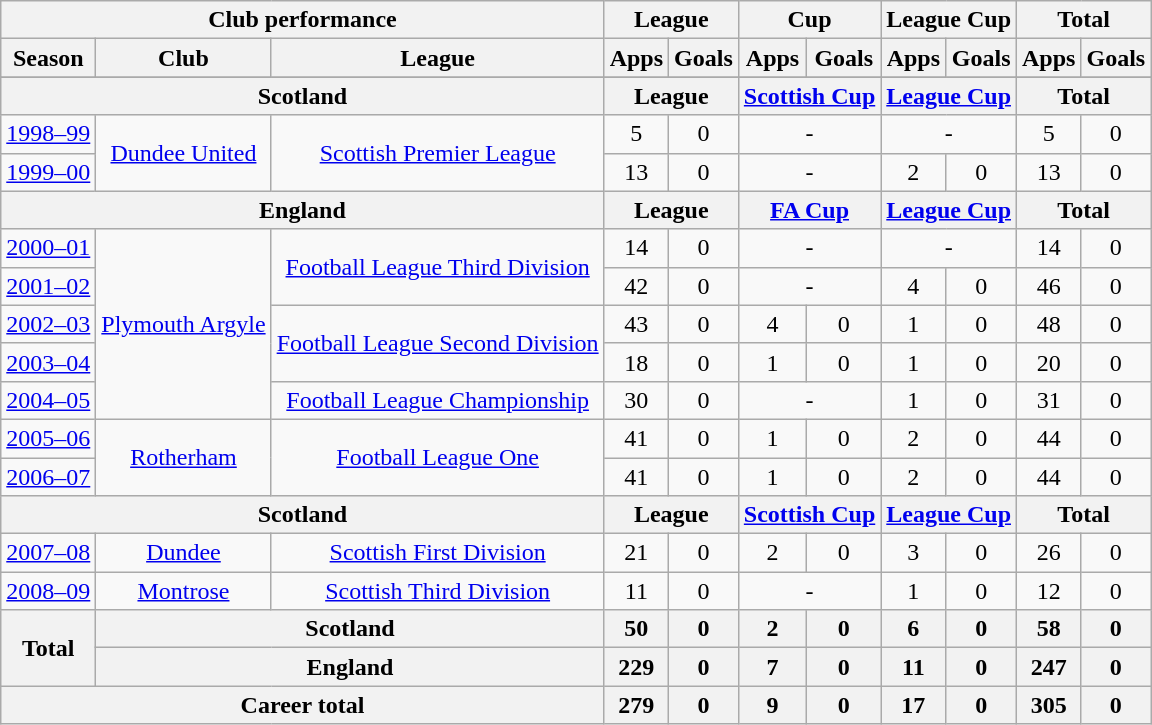<table class="wikitable" style="text-align:center">
<tr>
<th colspan=3>Club performance</th>
<th colspan=2>League</th>
<th colspan=2>Cup</th>
<th colspan=2>League Cup</th>
<th colspan=2>Total</th>
</tr>
<tr>
<th>Season</th>
<th>Club</th>
<th>League</th>
<th>Apps</th>
<th>Goals</th>
<th>Apps</th>
<th>Goals</th>
<th>Apps</th>
<th>Goals</th>
<th>Apps</th>
<th>Goals</th>
</tr>
<tr>
</tr>
<tr>
<th colspan=3>Scotland</th>
<th colspan=2>League</th>
<th colspan=2><a href='#'>Scottish Cup</a></th>
<th colspan=2><a href='#'>League Cup</a></th>
<th colspan=2>Total</th>
</tr>
<tr>
<td><a href='#'>1998–99</a></td>
<td rowspan="2"><a href='#'>Dundee United</a></td>
<td rowspan="2"><a href='#'>Scottish Premier League</a></td>
<td>5</td>
<td>0</td>
<td colspan="2">-</td>
<td colspan="2">-</td>
<td>5</td>
<td>0</td>
</tr>
<tr>
<td><a href='#'>1999–00</a></td>
<td>13</td>
<td>0</td>
<td colspan="2">-</td>
<td>2</td>
<td>0</td>
<td>13</td>
<td>0</td>
</tr>
<tr>
<th colspan=3>England</th>
<th colspan=2>League</th>
<th colspan=2><a href='#'>FA Cup</a></th>
<th colspan=2><a href='#'>League Cup</a></th>
<th colspan=2>Total</th>
</tr>
<tr>
<td><a href='#'>2000–01</a></td>
<td rowspan="5"><a href='#'>Plymouth Argyle</a></td>
<td rowspan="2"><a href='#'>Football League Third Division</a></td>
<td>14</td>
<td>0</td>
<td colspan="2">-</td>
<td colspan="2">-</td>
<td>14</td>
<td>0</td>
</tr>
<tr>
<td><a href='#'>2001–02</a></td>
<td>42</td>
<td>0</td>
<td colspan="2">-</td>
<td>4</td>
<td>0</td>
<td>46</td>
<td>0</td>
</tr>
<tr>
<td><a href='#'>2002–03</a></td>
<td rowspan="2"><a href='#'>Football League Second Division</a></td>
<td>43</td>
<td>0</td>
<td>4</td>
<td>0</td>
<td>1</td>
<td>0</td>
<td>48</td>
<td>0</td>
</tr>
<tr>
<td><a href='#'>2003–04</a></td>
<td>18</td>
<td>0</td>
<td>1</td>
<td>0</td>
<td>1</td>
<td>0</td>
<td>20</td>
<td>0</td>
</tr>
<tr>
<td><a href='#'>2004–05</a></td>
<td><a href='#'>Football League Championship</a></td>
<td>30</td>
<td>0</td>
<td colspan="2">-</td>
<td>1</td>
<td>0</td>
<td>31</td>
<td>0</td>
</tr>
<tr>
<td><a href='#'>2005–06</a></td>
<td rowspan="2"><a href='#'>Rotherham</a></td>
<td rowspan="2"><a href='#'>Football League One</a></td>
<td>41</td>
<td>0</td>
<td>1</td>
<td>0</td>
<td>2</td>
<td>0</td>
<td>44</td>
<td>0</td>
</tr>
<tr>
<td><a href='#'>2006–07</a></td>
<td>41</td>
<td>0</td>
<td>1</td>
<td>0</td>
<td>2</td>
<td>0</td>
<td>44</td>
<td>0</td>
</tr>
<tr>
<th colspan=3>Scotland</th>
<th colspan=2>League</th>
<th colspan=2><a href='#'>Scottish Cup</a></th>
<th colspan=2><a href='#'>League Cup</a></th>
<th colspan=2>Total</th>
</tr>
<tr>
<td><a href='#'>2007–08</a></td>
<td><a href='#'>Dundee</a></td>
<td><a href='#'>Scottish First Division</a></td>
<td>21</td>
<td>0</td>
<td>2</td>
<td>0</td>
<td>3</td>
<td>0</td>
<td>26</td>
<td>0</td>
</tr>
<tr>
<td><a href='#'>2008–09</a></td>
<td><a href='#'>Montrose</a></td>
<td><a href='#'>Scottish Third Division</a></td>
<td>11</td>
<td>0</td>
<td colspan="2">-</td>
<td>1</td>
<td>0</td>
<td>12</td>
<td>0</td>
</tr>
<tr>
<th rowspan=2>Total</th>
<th colspan=2>Scotland</th>
<th>50</th>
<th>0</th>
<th>2</th>
<th>0</th>
<th>6</th>
<th>0</th>
<th>58</th>
<th>0</th>
</tr>
<tr>
<th colspan=2>England</th>
<th>229</th>
<th>0</th>
<th>7</th>
<th>0</th>
<th>11</th>
<th>0</th>
<th>247</th>
<th>0</th>
</tr>
<tr>
<th colspan=3>Career total</th>
<th>279</th>
<th>0</th>
<th>9</th>
<th>0</th>
<th>17</th>
<th>0</th>
<th>305</th>
<th>0</th>
</tr>
</table>
